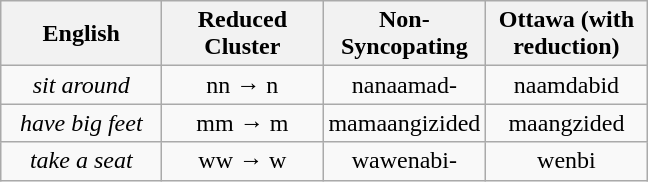<table class="wikitable" style="text-align: center;">
<tr>
<th width = "100"><strong>English</strong></th>
<th width = "100"><strong>Reduced Cluster</strong></th>
<th width = "100"><strong> Non-Syncopating</strong></th>
<th width = "100"><strong>Ottawa (with reduction)</strong></th>
</tr>
<tr>
<td><em>sit around</em></td>
<td>nn → n</td>
<td>nanaamad-</td>
<td>naamdabid</td>
</tr>
<tr>
<td><em>have big feet</em></td>
<td>mm → m</td>
<td>mamaangizided</td>
<td>maangzided</td>
</tr>
<tr>
<td><em>take a seat</em></td>
<td>ww → w</td>
<td>wawenabi-</td>
<td>wenbi</td>
</tr>
</table>
